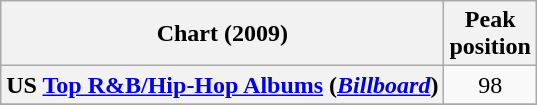<table class="wikitable plainrowheaders sortable" style="text-align:center;" border="1">
<tr>
<th scope="col">Chart (2009)</th>
<th scope="col">Peak<br>position</th>
</tr>
<tr>
<th scope="row">US <a href='#'>Top R&B/Hip-Hop Albums</a> (<em><a href='#'>Billboard</a></em>)</th>
<td>98</td>
</tr>
<tr>
</tr>
</table>
